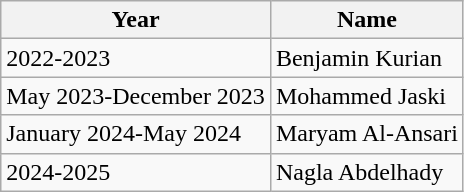<table class="wikitable">
<tr>
<th>Year</th>
<th>Name</th>
</tr>
<tr>
<td>2022-2023</td>
<td>Benjamin Kurian</td>
</tr>
<tr>
<td>May 2023-December 2023</td>
<td>Mohammed Jaski</td>
</tr>
<tr>
<td>January 2024-May 2024</td>
<td>Maryam Al-Ansari</td>
</tr>
<tr>
<td>2024-2025</td>
<td>Nagla Abdelhady</td>
</tr>
</table>
